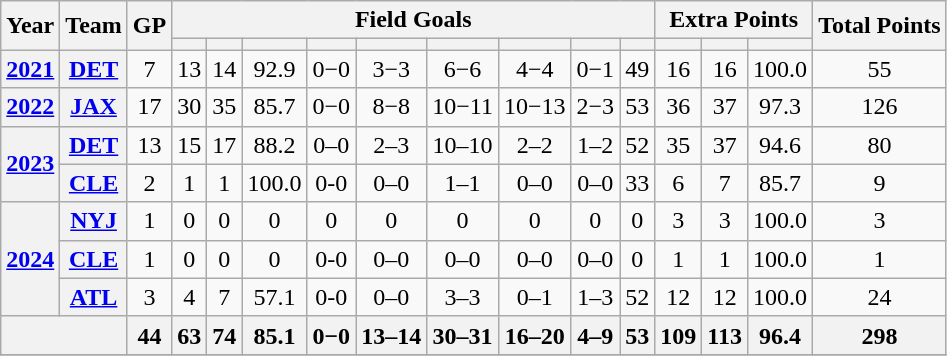<table class="wikitable" style="text-align:center;">
<tr>
<th rowspan="2">Year</th>
<th rowspan="2">Team</th>
<th rowspan="2">GP</th>
<th colspan="9">Field Goals</th>
<th colspan="3">Extra Points</th>
<th rowspan="2">Total Points</th>
</tr>
<tr>
<th></th>
<th></th>
<th></th>
<th></th>
<th></th>
<th></th>
<th></th>
<th></th>
<th></th>
<th></th>
<th></th>
<th></th>
</tr>
<tr>
<th><a href='#'>2021</a></th>
<th><a href='#'>DET</a></th>
<td>7</td>
<td>13</td>
<td>14</td>
<td>92.9</td>
<td>0−0</td>
<td>3−3</td>
<td>6−6</td>
<td>4−4</td>
<td>0−1</td>
<td>49</td>
<td>16</td>
<td>16</td>
<td>100.0</td>
<td>55</td>
</tr>
<tr>
<th><a href='#'>2022</a></th>
<th><a href='#'>JAX</a></th>
<td>17</td>
<td>30</td>
<td>35</td>
<td>85.7</td>
<td>0−0</td>
<td>8−8</td>
<td>10−11</td>
<td>10−13</td>
<td>2−3</td>
<td>53</td>
<td>36</td>
<td>37</td>
<td>97.3</td>
<td>126</td>
</tr>
<tr>
<th rowspan="2"><a href='#'>2023</a></th>
<th><a href='#'>DET</a></th>
<td>13</td>
<td>15</td>
<td>17</td>
<td>88.2</td>
<td>0–0</td>
<td>2–3</td>
<td>10–10</td>
<td>2–2</td>
<td>1–2</td>
<td>52</td>
<td>35</td>
<td>37</td>
<td>94.6</td>
<td>80</td>
</tr>
<tr>
<th><a href='#'>CLE</a></th>
<td>2</td>
<td>1</td>
<td>1</td>
<td>100.0</td>
<td>0-0</td>
<td>0–0</td>
<td>1–1</td>
<td>0–0</td>
<td>0–0</td>
<td>33</td>
<td>6</td>
<td>7</td>
<td>85.7</td>
<td>9</td>
</tr>
<tr>
<th rowspan="3"><a href='#'>2024</a></th>
<th><a href='#'>NYJ</a></th>
<td>1</td>
<td>0</td>
<td>0</td>
<td>0</td>
<td>0</td>
<td>0</td>
<td>0</td>
<td>0</td>
<td>0</td>
<td>0</td>
<td>3</td>
<td>3</td>
<td>100.0</td>
<td>3</td>
</tr>
<tr>
<th><a href='#'>CLE</a></th>
<td>1</td>
<td>0</td>
<td>0</td>
<td>0</td>
<td>0-0</td>
<td>0–0</td>
<td>0–0</td>
<td>0–0</td>
<td>0–0</td>
<td>0</td>
<td>1</td>
<td>1</td>
<td>100.0</td>
<td>1</td>
</tr>
<tr>
<th><a href='#'>ATL</a></th>
<td>3</td>
<td>4</td>
<td>7</td>
<td>57.1</td>
<td>0-0</td>
<td>0–0</td>
<td>3–3</td>
<td>0–1</td>
<td>1–3</td>
<td>52</td>
<td>12</td>
<td>12</td>
<td>100.0</td>
<td>24</td>
</tr>
<tr>
<th colspan="2"></th>
<th>44</th>
<th>63</th>
<th>74</th>
<th>85.1</th>
<th>0−0</th>
<th>13–14</th>
<th>30–31</th>
<th>16–20</th>
<th>4–9</th>
<th>53</th>
<th>109</th>
<th>113</th>
<th>96.4</th>
<th>298</th>
</tr>
<tr>
</tr>
</table>
